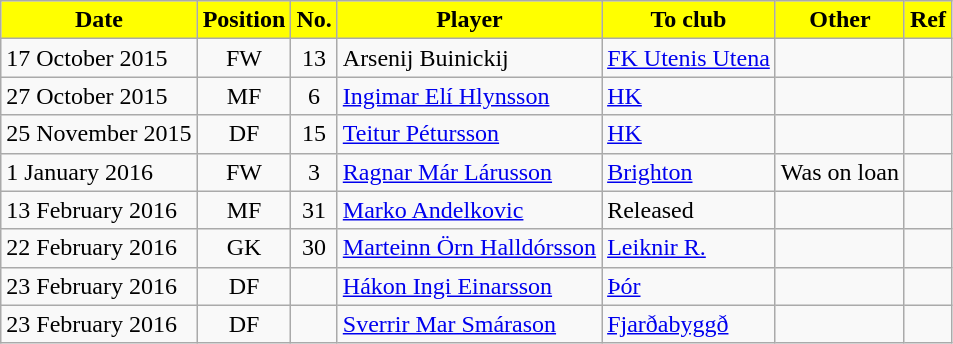<table class="wikitable sortable">
<tr>
<th style="background:#ffff00; color:black;">Date</th>
<th style="background:#ffff00; color:black;">Position</th>
<th style="background:#ffff00; color:black;">No.</th>
<th style="background:#ffff00; color:black;">Player</th>
<th style="background:#ffff00; color:black;">To club</th>
<th style="background:#ffff00; color:black;">Other</th>
<th style="background:#ffff00; color:black;">Ref</th>
</tr>
<tr>
<td>17 October 2015</td>
<td style="text-align:center;">FW</td>
<td style="text-align:center;">13</td>
<td style="text-align:left;"> Arsenij Buinickij</td>
<td style="text-align:left;"> <a href='#'>FK Utenis Utena</a></td>
<td style="text-align:center;"></td>
<td></td>
</tr>
<tr>
<td>27 October 2015</td>
<td style="text-align:center;">MF</td>
<td style="text-align:center;">6</td>
<td style="text-align:left;"> <a href='#'>Ingimar Elí Hlynsson</a></td>
<td style="text-align:left;"> <a href='#'>HK</a></td>
<td style="text-align:center;"></td>
<td></td>
</tr>
<tr>
<td>25 November 2015</td>
<td style="text-align:center;">DF</td>
<td style="text-align:center;">15</td>
<td style="text-align:left;"> <a href='#'>Teitur Pétursson</a></td>
<td style="text-align:left;"> <a href='#'>HK</a></td>
<td style="text-align:center;"></td>
<td></td>
</tr>
<tr>
<td>1 January 2016</td>
<td style="text-align:center;">FW</td>
<td style="text-align:center;">3</td>
<td style="text-align:left;"> <a href='#'>Ragnar Már Lárusson</a></td>
<td style="text-align:left;"> <a href='#'>Brighton</a></td>
<td style="text-align:center;">Was on loan</td>
<td></td>
</tr>
<tr>
<td>13 February 2016</td>
<td style="text-align:center;">MF</td>
<td style="text-align:center;">31</td>
<td style="text-align:left;"> <a href='#'>Marko Andelkovic</a></td>
<td style="text-align:left;">Released</td>
<td style="text-align:center;"></td>
<td></td>
</tr>
<tr>
<td>22 February 2016</td>
<td style="text-align:center;">GK</td>
<td style="text-align:center;">30</td>
<td style="text-align:left;"> <a href='#'>Marteinn Örn Halldórsson</a></td>
<td style="text-align:left;"> <a href='#'>Leiknir R.</a></td>
<td style="text-align:center;"></td>
<td></td>
</tr>
<tr>
<td>23 February 2016</td>
<td style="text-align:center;">DF</td>
<td style="text-align:center;"></td>
<td style="text-align:left;"> <a href='#'>Hákon Ingi Einarsson</a></td>
<td style="text-align:left;"> <a href='#'>Þór</a></td>
<td style="text-align:center;"></td>
<td></td>
</tr>
<tr>
<td>23 February 2016</td>
<td style="text-align:center;">DF</td>
<td style="text-align:center;"></td>
<td style="text-align:left;"> <a href='#'>Sverrir Mar Smárason</a></td>
<td style="text-align:left;"> <a href='#'>Fjarðabyggð</a></td>
<td style="text-align:center;"></td>
<td></td>
</tr>
</table>
